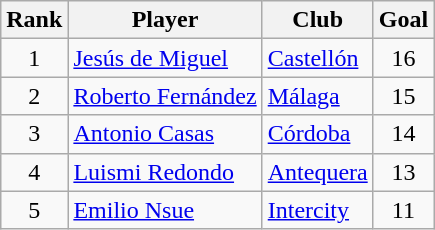<table class="wikitable">
<tr>
<th>Rank</th>
<th>Player</th>
<th>Club</th>
<th>Goal</th>
</tr>
<tr>
<td align="center">1</td>
<td> <a href='#'>Jesús de Miguel</a></td>
<td><a href='#'>Castellón</a></td>
<td align="center">16</td>
</tr>
<tr>
<td align="center">2</td>
<td> <a href='#'>Roberto Fernández</a></td>
<td><a href='#'>Málaga</a></td>
<td align="center">15</td>
</tr>
<tr>
<td align="center">3</td>
<td> <a href='#'>Antonio Casas</a></td>
<td><a href='#'>Córdoba</a></td>
<td align="center">14</td>
</tr>
<tr>
<td align="center">4</td>
<td> <a href='#'>Luismi Redondo</a></td>
<td><a href='#'>Antequera</a></td>
<td align="center">13</td>
</tr>
<tr>
<td align="center">5</td>
<td> <a href='#'>Emilio Nsue</a></td>
<td><a href='#'>Intercity</a></td>
<td rowspan="2" align="center">11</td>
</tr>
</table>
